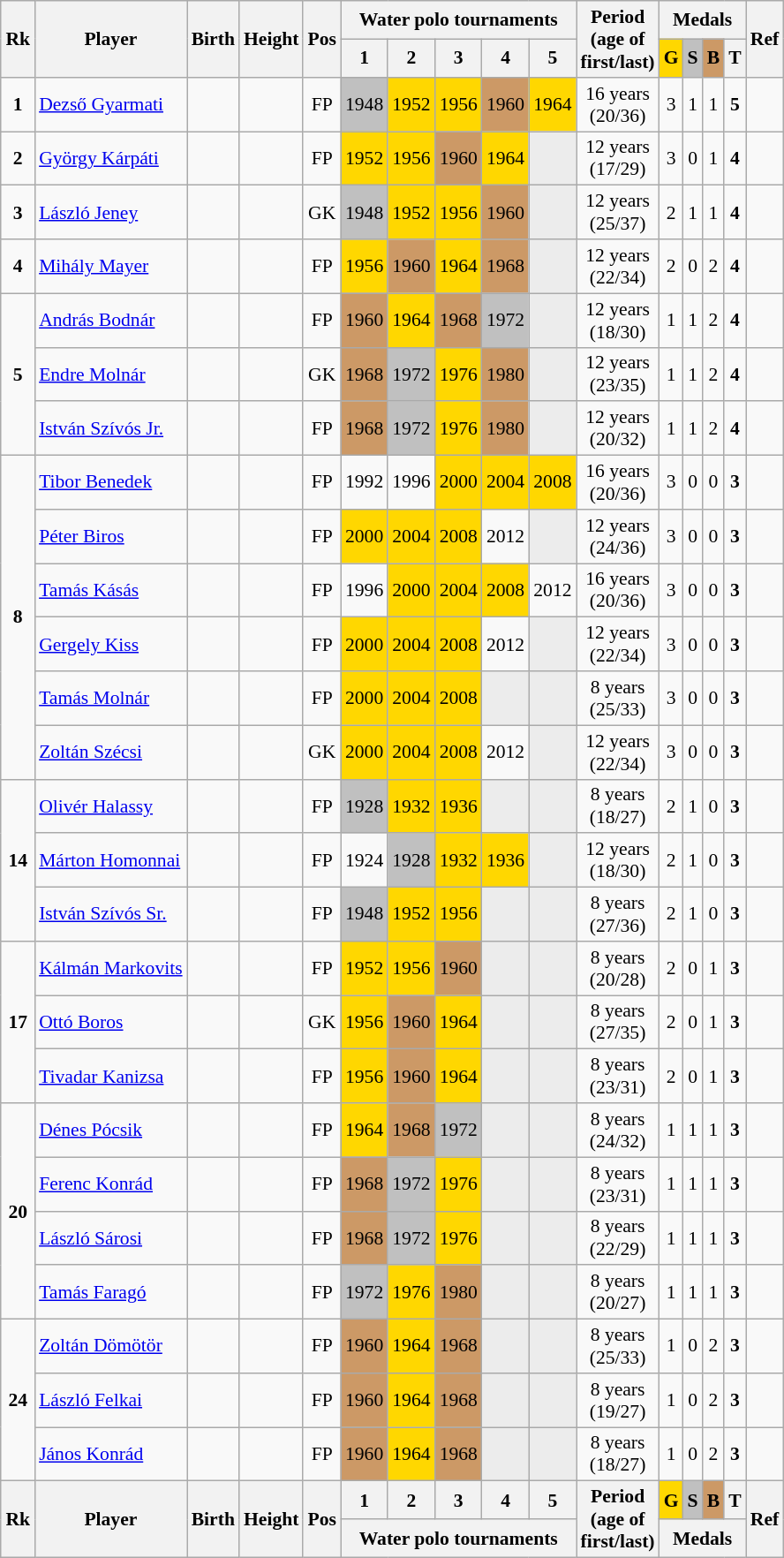<table class="wikitable sortable" style="text-align: center; font-size: 90%; margin-left: 1em;">
<tr>
<th rowspan="2">Rk</th>
<th rowspan="2">Player</th>
<th rowspan="2">Birth</th>
<th rowspan="2">Height</th>
<th rowspan="2">Pos</th>
<th colspan="5">Water polo tournaments</th>
<th rowspan="2">Period<br>(age of<br>first/last)</th>
<th colspan="4">Medals</th>
<th rowspan="2" class="unsortable">Ref</th>
</tr>
<tr>
<th>1</th>
<th style="width: 2em;" class="unsortable">2</th>
<th style="width: 2em;" class="unsortable">3</th>
<th style="width: 2em;" class="unsortable">4</th>
<th style="width: 2em;" class="unsortable">5</th>
<th style="background-color: gold;">G</th>
<th style="background-color: silver;">S</th>
<th style="background-color: #cc9966;">B</th>
<th>T</th>
</tr>
<tr>
<td><strong>1</strong></td>
<td style="text-align: left;" data-sort-value="Gyarmati, Dezső"><a href='#'>Dezső Gyarmati</a></td>
<td></td>
<td></td>
<td>FP</td>
<td style="background-color: silver;">1948</td>
<td style="background-color: gold;">1952</td>
<td style="background-color: gold;">1956</td>
<td style="background-color: #cc9966;">1960</td>
<td style="background-color: gold;">1964</td>
<td>16 years<br>(20/36)</td>
<td>3</td>
<td>1</td>
<td>1</td>
<td><strong>5</strong></td>
<td></td>
</tr>
<tr>
<td><strong>2</strong></td>
<td style="text-align: left;" data-sort-value="Kárpáti, György"><a href='#'>György Kárpáti</a></td>
<td></td>
<td></td>
<td>FP</td>
<td style="background-color: gold;">1952</td>
<td style="background-color: gold;">1956</td>
<td style="background-color: #cc9966;">1960</td>
<td style="background-color: gold;">1964</td>
<td style="background-color: #ececec;"></td>
<td>12 years<br>(17/29)</td>
<td>3</td>
<td>0</td>
<td>1</td>
<td><strong>4</strong></td>
<td></td>
</tr>
<tr>
<td><strong>3</strong></td>
<td style="text-align: left;" data-sort-value="Jeney, László"><a href='#'>László Jeney</a></td>
<td></td>
<td></td>
<td>GK</td>
<td style="background-color: silver;">1948</td>
<td style="background-color: gold;">1952</td>
<td style="background-color: gold;">1956</td>
<td style="background-color: #cc9966;">1960</td>
<td style="background-color: #ececec;"></td>
<td>12 years<br>(25/37)</td>
<td>2</td>
<td>1</td>
<td>1</td>
<td><strong>4</strong></td>
<td></td>
</tr>
<tr>
<td><strong>4</strong></td>
<td style="text-align: left;" data-sort-value="Mayer, Mihály"><a href='#'>Mihály Mayer</a></td>
<td></td>
<td></td>
<td>FP</td>
<td style="background-color: gold;">1956</td>
<td style="background-color: #cc9966;">1960</td>
<td style="background-color: gold;">1964</td>
<td style="background-color: #cc9966;">1968</td>
<td style="background-color: #ececec;"></td>
<td>12 years<br>(22/34)</td>
<td>2</td>
<td>0</td>
<td>2</td>
<td><strong>4</strong></td>
<td></td>
</tr>
<tr>
<td rowspan="3"><strong>5</strong></td>
<td style="text-align: left;" data-sort-value="Bodnár, András"><a href='#'>András Bodnár</a></td>
<td></td>
<td></td>
<td>FP</td>
<td style="background-color: #cc9966;">1960</td>
<td style="background-color: gold;">1964</td>
<td style="background-color: #cc9966;">1968</td>
<td style="background-color: silver;">1972</td>
<td style="background-color: #ececec;"></td>
<td>12 years<br>(18/30)</td>
<td>1</td>
<td>1</td>
<td>2</td>
<td><strong>4</strong></td>
<td></td>
</tr>
<tr>
<td style="text-align: left;" data-sort-value="Molnár, Endre"><a href='#'>Endre Molnár</a></td>
<td></td>
<td></td>
<td>GK</td>
<td style="background-color: #cc9966;">1968</td>
<td style="background-color: silver;">1972</td>
<td style="background-color: gold;">1976</td>
<td style="background-color: #cc9966;">1980</td>
<td style="background-color: #ececec;"></td>
<td>12 years<br>(23/35)</td>
<td>1</td>
<td>1</td>
<td>2</td>
<td><strong>4</strong></td>
<td></td>
</tr>
<tr>
<td style="text-align: left;" data-sort-value="Szívós, István Jr."><a href='#'>István Szívós Jr.</a></td>
<td></td>
<td></td>
<td>FP</td>
<td style="background-color: #cc9966;">1968</td>
<td style="background-color: silver;">1972</td>
<td style="background-color: gold;">1976</td>
<td style="background-color: #cc9966;">1980</td>
<td style="background-color: #ececec;"></td>
<td>12 years<br>(20/32)</td>
<td>1</td>
<td>1</td>
<td>2</td>
<td><strong>4</strong></td>
<td></td>
</tr>
<tr>
<td rowspan="6"><strong>8</strong></td>
<td style="text-align: left;" data-sort-value="Benedek, Tibor"><a href='#'>Tibor Benedek</a></td>
<td></td>
<td></td>
<td>FP</td>
<td>1992</td>
<td>1996</td>
<td style="background-color: gold;">2000</td>
<td style="background-color: gold;">2004</td>
<td style="background-color: gold;">2008</td>
<td>16 years<br>(20/36)</td>
<td>3</td>
<td>0</td>
<td>0</td>
<td><strong>3</strong></td>
<td></td>
</tr>
<tr>
<td style="text-align: left;" data-sort-value="Biros, Péter"><a href='#'>Péter Biros</a></td>
<td></td>
<td></td>
<td>FP</td>
<td style="background-color: gold;">2000</td>
<td style="background-color: gold;">2004</td>
<td style="background-color: gold;">2008</td>
<td>2012</td>
<td style="background-color: #ececec;"></td>
<td>12 years<br>(24/36)</td>
<td>3</td>
<td>0</td>
<td>0</td>
<td><strong>3</strong></td>
<td></td>
</tr>
<tr>
<td style="text-align: left;" data-sort-value="Kásás, Tamás"><a href='#'>Tamás Kásás</a></td>
<td></td>
<td></td>
<td>FP</td>
<td>1996</td>
<td style="background-color: gold;">2000</td>
<td style="background-color: gold;">2004</td>
<td style="background-color: gold;">2008</td>
<td>2012</td>
<td>16 years<br>(20/36)</td>
<td>3</td>
<td>0</td>
<td>0</td>
<td><strong>3</strong></td>
<td></td>
</tr>
<tr>
<td style="text-align: left;" data-sort-value="Kiss, Gergely"><a href='#'>Gergely Kiss</a></td>
<td></td>
<td></td>
<td>FP</td>
<td style="background-color: gold;">2000</td>
<td style="background-color: gold;">2004</td>
<td style="background-color: gold;">2008</td>
<td>2012</td>
<td style="background-color: #ececec;"></td>
<td>12 years<br>(22/34)</td>
<td>3</td>
<td>0</td>
<td>0</td>
<td><strong>3</strong></td>
<td></td>
</tr>
<tr>
<td style="text-align: left;" data-sort-value="Molnár, Tamás"><a href='#'>Tamás Molnár</a></td>
<td></td>
<td></td>
<td>FP</td>
<td style="background-color: gold;">2000</td>
<td style="background-color: gold;">2004</td>
<td style="background-color: gold;">2008</td>
<td style="background-color: #ececec;"></td>
<td style="background-color: #ececec;"></td>
<td>8 years<br>(25/33)</td>
<td>3</td>
<td>0</td>
<td>0</td>
<td><strong>3</strong></td>
<td></td>
</tr>
<tr>
<td style="text-align: left;" data-sort-value="Szécsi, Zoltán"><a href='#'>Zoltán Szécsi</a></td>
<td></td>
<td></td>
<td>GK</td>
<td style="background-color: gold;">2000</td>
<td style="background-color: gold;">2004</td>
<td style="background-color: gold;">2008</td>
<td>2012</td>
<td style="background-color: #ececec;"></td>
<td>12 years<br>(22/34)</td>
<td>3</td>
<td>0</td>
<td>0</td>
<td><strong>3</strong></td>
<td></td>
</tr>
<tr>
<td rowspan="3"><strong>14</strong></td>
<td style="text-align: left;" data-sort-value="Halassy, Olivér"><a href='#'>Olivér Halassy</a></td>
<td></td>
<td></td>
<td>FP</td>
<td style="background-color: silver;">1928</td>
<td style="background-color: gold;">1932</td>
<td style="background-color: gold;">1936</td>
<td style="background-color: #ececec;"></td>
<td style="background-color: #ececec;"></td>
<td>8 years<br>(18/27)</td>
<td>2</td>
<td>1</td>
<td>0</td>
<td><strong>3</strong></td>
<td></td>
</tr>
<tr>
<td style="text-align: left;" data-sort-value="Homonnai, Márton"><a href='#'>Márton Homonnai</a></td>
<td></td>
<td></td>
<td>FP</td>
<td>1924</td>
<td style="background-color: silver;">1928</td>
<td style="background-color: gold;">1932</td>
<td style="background-color: gold;">1936</td>
<td style="background-color: #ececec;"></td>
<td>12 years<br>(18/30)</td>
<td>2</td>
<td>1</td>
<td>0</td>
<td><strong>3</strong></td>
<td></td>
</tr>
<tr>
<td style="text-align: left;" data-sort-value="Szívós, István Sr."><a href='#'>István Szívós Sr.</a></td>
<td></td>
<td></td>
<td>FP</td>
<td style="background-color: silver;">1948</td>
<td style="background-color: gold;">1952</td>
<td style="background-color: gold;">1956</td>
<td style="background-color: #ececec;"></td>
<td style="background-color: #ececec;"></td>
<td>8 years<br>(27/36)</td>
<td>2</td>
<td>1</td>
<td>0</td>
<td><strong>3</strong></td>
<td></td>
</tr>
<tr>
<td rowspan="3"><strong>17</strong></td>
<td style="text-align: left;" data-sort-value="Markovits, Kálmán"><a href='#'>Kálmán Markovits</a></td>
<td></td>
<td></td>
<td>FP</td>
<td style="background-color: gold;">1952</td>
<td style="background-color: gold;">1956</td>
<td style="background-color: #cc9966;">1960</td>
<td style="background-color: #ececec;"></td>
<td style="background-color: #ececec;"></td>
<td>8 years<br>(20/28)</td>
<td>2</td>
<td>0</td>
<td>1</td>
<td><strong>3</strong></td>
<td></td>
</tr>
<tr>
<td style="text-align: left;" data-sort-value="Boros, Ottó"><a href='#'>Ottó Boros</a></td>
<td></td>
<td></td>
<td>GK</td>
<td style="background-color: gold;">1956</td>
<td style="background-color: #cc9966;">1960</td>
<td style="background-color: gold;">1964</td>
<td style="background-color: #ececec;"></td>
<td style="background-color: #ececec;"></td>
<td>8 years<br>(27/35)</td>
<td>2</td>
<td>0</td>
<td>1</td>
<td><strong>3</strong></td>
<td></td>
</tr>
<tr>
<td style="text-align: left;" data-sort-value="Kanizsa, Tivadar"><a href='#'>Tivadar Kanizsa</a></td>
<td></td>
<td></td>
<td>FP</td>
<td style="background-color: gold;">1956</td>
<td style="background-color: #cc9966;">1960</td>
<td style="background-color: gold;">1964</td>
<td style="background-color: #ececec;"></td>
<td style="background-color: #ececec;"></td>
<td>8 years<br>(23/31)</td>
<td>2</td>
<td>0</td>
<td>1</td>
<td><strong>3</strong></td>
<td></td>
</tr>
<tr>
<td rowspan="4"><strong>20</strong></td>
<td style="text-align: left;" data-sort-value="Pócsik, Dénes"><a href='#'>Dénes Pócsik</a></td>
<td></td>
<td></td>
<td>FP</td>
<td style="background-color: gold;">1964</td>
<td style="background-color: #cc9966;">1968</td>
<td style="background-color: silver;">1972</td>
<td style="background-color: #ececec;"></td>
<td style="background-color: #ececec;"></td>
<td>8 years<br>(24/32)</td>
<td>1</td>
<td>1</td>
<td>1</td>
<td><strong>3</strong></td>
<td></td>
</tr>
<tr>
<td style="text-align: left;" data-sort-value="Konrád, Ferenc"><a href='#'>Ferenc Konrád</a></td>
<td></td>
<td></td>
<td>FP</td>
<td style="background-color: #cc9966;">1968</td>
<td style="background-color: silver;">1972</td>
<td style="background-color: gold;">1976</td>
<td style="background-color: #ececec;"></td>
<td style="background-color: #ececec;"></td>
<td>8 years<br>(23/31)</td>
<td>1</td>
<td>1</td>
<td>1</td>
<td><strong>3</strong></td>
<td></td>
</tr>
<tr>
<td style="text-align: left;" data-sort-value="Sárosi, László"><a href='#'>László Sárosi</a></td>
<td></td>
<td></td>
<td>FP</td>
<td style="background-color: #cc9966;">1968</td>
<td style="background-color: silver;">1972</td>
<td style="background-color: gold;">1976</td>
<td style="background-color: #ececec;"></td>
<td style="background-color: #ececec;"></td>
<td>8 years<br>(22/29)</td>
<td>1</td>
<td>1</td>
<td>1</td>
<td><strong>3</strong></td>
<td></td>
</tr>
<tr>
<td style="text-align: left;" data-sort-value="Faragó, Tamás"><a href='#'>Tamás Faragó</a></td>
<td></td>
<td></td>
<td>FP</td>
<td style="background-color: silver;">1972</td>
<td style="background-color: gold;">1976</td>
<td style="background-color: #cc9966;">1980</td>
<td style="background-color: #ececec;"></td>
<td style="background-color: #ececec;"></td>
<td>8 years<br>(20/27)</td>
<td>1</td>
<td>1</td>
<td>1</td>
<td><strong>3</strong></td>
<td></td>
</tr>
<tr>
<td rowspan="3"><strong>24</strong></td>
<td style="text-align: left;" data-sort-value="Dömötör, Zoltán"><a href='#'>Zoltán Dömötör</a></td>
<td></td>
<td></td>
<td>FP</td>
<td style="background-color: #cc9966;">1960</td>
<td style="background-color: gold;">1964</td>
<td style="background-color: #cc9966;">1968</td>
<td style="background-color: #ececec;"></td>
<td style="background-color: #ececec;"></td>
<td>8 years<br>(25/33)</td>
<td>1</td>
<td>0</td>
<td>2</td>
<td><strong>3</strong></td>
<td></td>
</tr>
<tr>
<td style="text-align: left;" data-sort-value="Felkai, László"><a href='#'>László Felkai</a></td>
<td></td>
<td></td>
<td>FP</td>
<td style="background-color: #cc9966;">1960</td>
<td style="background-color: gold;">1964</td>
<td style="background-color: #cc9966;">1968</td>
<td style="background-color: #ececec;"></td>
<td style="background-color: #ececec;"></td>
<td>8 years<br>(19/27)</td>
<td>1</td>
<td>0</td>
<td>2</td>
<td><strong>3</strong></td>
<td></td>
</tr>
<tr>
<td style="text-align: left;" data-sort-value="Konrád, János"><a href='#'>János Konrád</a></td>
<td></td>
<td></td>
<td>FP</td>
<td style="background-color: #cc9966;">1960</td>
<td style="background-color: gold;">1964</td>
<td style="background-color: #cc9966;">1968</td>
<td style="background-color: #ececec;"></td>
<td style="background-color: #ececec;"></td>
<td>8 years<br>(18/27)</td>
<td>1</td>
<td>0</td>
<td>2</td>
<td><strong>3</strong></td>
<td></td>
</tr>
<tr>
<th rowspan="2">Rk</th>
<th rowspan="2">Player</th>
<th rowspan="2">Birth</th>
<th rowspan="2">Height</th>
<th rowspan="2">Pos</th>
<th>1</th>
<th>2</th>
<th>3</th>
<th>4</th>
<th>5</th>
<th rowspan="2">Period<br>(age of<br>first/last)</th>
<th style="background-color: gold;">G</th>
<th style="background-color: silver;">S</th>
<th style="background-color: #cc9966;">B</th>
<th>T</th>
<th rowspan="2">Ref</th>
</tr>
<tr>
<th colspan="5">Water polo tournaments</th>
<th colspan="4">Medals</th>
</tr>
</table>
